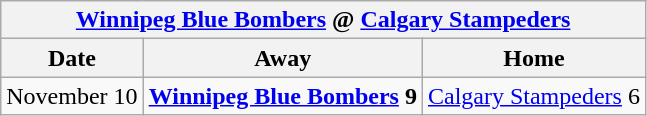<table class="wikitable">
<tr>
<th colspan=4><a href='#'>Winnipeg Blue Bombers</a> @ <a href='#'>Calgary Stampeders</a></th>
</tr>
<tr>
<th>Date</th>
<th>Away</th>
<th>Home</th>
</tr>
<tr>
<td>November 10</td>
<td><strong><a href='#'>Winnipeg Blue Bombers</a> 9</strong></td>
<td><a href='#'>Calgary Stampeders</a> 6</td>
</tr>
</table>
